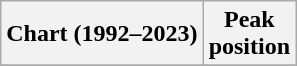<table class="wikitable plainrowheaders">
<tr>
<th scope="col">Chart (1992–2023)</th>
<th scope="col">Peak<br>position</th>
</tr>
<tr>
</tr>
</table>
